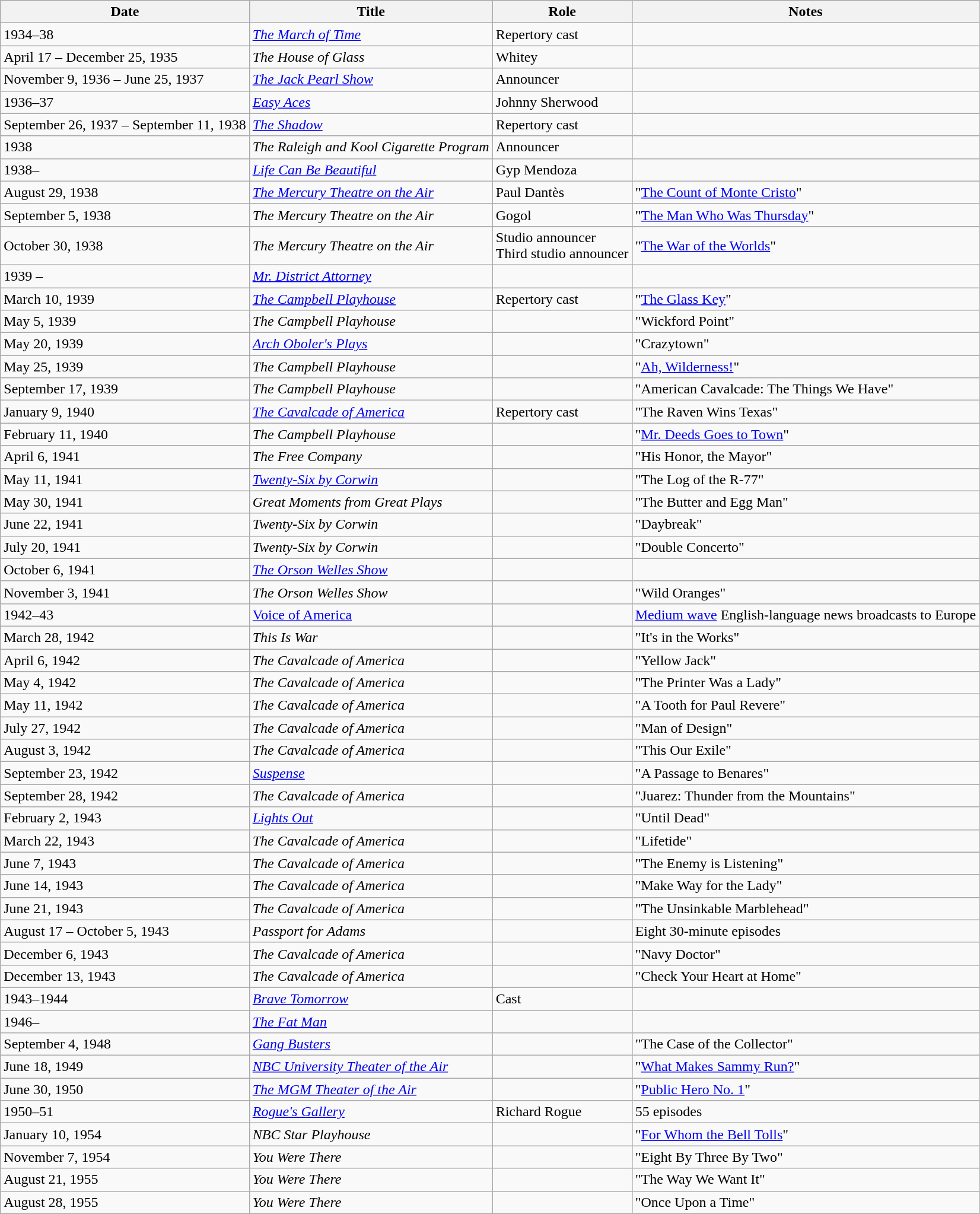<table class="wikitable">
<tr>
<th>Date</th>
<th>Title</th>
<th>Role</th>
<th>Notes</th>
</tr>
<tr>
<td>1934–38</td>
<td><em><a href='#'>The March of Time</a></em></td>
<td>Repertory cast</td>
<td></td>
</tr>
<tr>
<td>April 17 – December 25, 1935</td>
<td><em>The House of Glass</em></td>
<td>Whitey</td>
<td></td>
</tr>
<tr>
<td>November 9, 1936 – June 25, 1937</td>
<td><em><a href='#'>The Jack Pearl Show</a></em></td>
<td>Announcer</td>
<td></td>
</tr>
<tr>
<td>1936–37</td>
<td><em><a href='#'>Easy Aces</a></em></td>
<td>Johnny Sherwood</td>
<td></td>
</tr>
<tr>
<td>September 26, 1937 – September 11, 1938</td>
<td><em><a href='#'>The Shadow</a></em></td>
<td>Repertory cast</td>
<td></td>
</tr>
<tr>
<td>1938</td>
<td><em>The Raleigh and Kool Cigarette Program</em></td>
<td>Announcer</td>
<td></td>
</tr>
<tr>
<td>1938–</td>
<td><em><a href='#'>Life Can Be Beautiful</a></em></td>
<td>Gyp Mendoza</td>
<td></td>
</tr>
<tr>
<td>August 29, 1938</td>
<td><em><a href='#'>The Mercury Theatre on the Air</a></em></td>
<td>Paul Dantès</td>
<td>"<a href='#'>The Count of Monte Cristo</a>"</td>
</tr>
<tr>
<td>September 5, 1938</td>
<td><em>The Mercury Theatre on the Air</em></td>
<td>Gogol</td>
<td>"<a href='#'>The Man Who Was Thursday</a>"</td>
</tr>
<tr>
<td>October 30, 1938</td>
<td><em>The Mercury Theatre on the Air</em></td>
<td>Studio announcer<br>Third studio announcer</td>
<td>"<a href='#'>The War of the Worlds</a>"</td>
</tr>
<tr>
<td>1939 –</td>
<td><em><a href='#'>Mr. District Attorney</a></em></td>
<td></td>
<td></td>
</tr>
<tr>
<td>March 10, 1939</td>
<td><em><a href='#'>The Campbell Playhouse</a></em></td>
<td>Repertory cast</td>
<td>"<a href='#'>The Glass Key</a>"</td>
</tr>
<tr>
<td>May 5, 1939</td>
<td><em>The Campbell Playhouse</em></td>
<td></td>
<td>"Wickford Point"</td>
</tr>
<tr>
<td>May 20, 1939</td>
<td><em><a href='#'>Arch Oboler's Plays</a></em></td>
<td></td>
<td>"Crazytown"</td>
</tr>
<tr>
<td>May 25, 1939</td>
<td><em>The Campbell Playhouse</em></td>
<td></td>
<td>"<a href='#'>Ah, Wilderness!</a>"</td>
</tr>
<tr>
<td>September 17, 1939</td>
<td><em>The Campbell Playhouse</em></td>
<td></td>
<td>"American Cavalcade: The Things We Have"</td>
</tr>
<tr>
<td>January 9, 1940</td>
<td><em><a href='#'>The Cavalcade of America</a></em></td>
<td>Repertory cast</td>
<td>"The Raven Wins Texas"</td>
</tr>
<tr>
<td>February 11, 1940</td>
<td><em>The Campbell Playhouse</em></td>
<td></td>
<td>"<a href='#'>Mr. Deeds Goes to Town</a>"</td>
</tr>
<tr>
<td>April 6, 1941</td>
<td><em>The Free Company</em></td>
<td></td>
<td>"His Honor, the Mayor"</td>
</tr>
<tr>
<td>May 11, 1941</td>
<td><em><a href='#'>Twenty-Six by Corwin</a></em></td>
<td></td>
<td>"The Log of the R-77"</td>
</tr>
<tr>
<td>May 30, 1941</td>
<td><em>Great Moments from Great Plays</em></td>
<td></td>
<td>"The Butter and Egg Man"</td>
</tr>
<tr>
<td>June 22, 1941</td>
<td><em>Twenty-Six by Corwin</em></td>
<td></td>
<td>"Daybreak"</td>
</tr>
<tr>
<td>July 20, 1941</td>
<td><em>Twenty-Six by Corwin</em></td>
<td></td>
<td>"Double Concerto"</td>
</tr>
<tr>
<td>October 6, 1941</td>
<td><em><a href='#'>The Orson Welles Show</a></em></td>
<td></td>
<td></td>
</tr>
<tr>
<td>November 3, 1941</td>
<td><em>The Orson Welles Show</em></td>
<td></td>
<td>"Wild Oranges"</td>
</tr>
<tr>
<td>1942–43</td>
<td><a href='#'>Voice of America</a></td>
<td></td>
<td><a href='#'>Medium wave</a> English-language news broadcasts to Europe</td>
</tr>
<tr>
<td>March 28, 1942</td>
<td><em>This Is War</em></td>
<td></td>
<td>"It's in the Works"</td>
</tr>
<tr>
<td>April 6, 1942</td>
<td><em>The Cavalcade of America</em></td>
<td></td>
<td>"Yellow Jack"</td>
</tr>
<tr>
<td>May 4, 1942</td>
<td><em>The Cavalcade of America</em></td>
<td></td>
<td>"The Printer Was a Lady"</td>
</tr>
<tr>
<td>May 11, 1942</td>
<td><em>The Cavalcade of America</em></td>
<td></td>
<td>"A Tooth for Paul Revere"</td>
</tr>
<tr>
<td>July 27, 1942</td>
<td><em>The Cavalcade of America</em></td>
<td></td>
<td>"Man of Design"</td>
</tr>
<tr>
<td>August 3, 1942</td>
<td><em>The Cavalcade of America</em></td>
<td></td>
<td>"This Our Exile"</td>
</tr>
<tr>
<td>September 23, 1942</td>
<td><em><a href='#'>Suspense</a></em></td>
<td></td>
<td>"A Passage to Benares"</td>
</tr>
<tr>
<td>September 28, 1942</td>
<td><em>The Cavalcade of America</em></td>
<td></td>
<td>"Juarez: Thunder from the Mountains"</td>
</tr>
<tr>
<td>February 2, 1943</td>
<td><em><a href='#'>Lights Out</a></em></td>
<td></td>
<td>"Until Dead"</td>
</tr>
<tr>
<td>March 22, 1943</td>
<td><em>The Cavalcade of America</em></td>
<td></td>
<td>"Lifetide"</td>
</tr>
<tr>
<td>June 7, 1943</td>
<td><em>The Cavalcade of America</em></td>
<td></td>
<td>"The Enemy is Listening"</td>
</tr>
<tr>
<td>June 14, 1943</td>
<td><em>The Cavalcade of America</em></td>
<td></td>
<td>"Make Way for the Lady"</td>
</tr>
<tr>
<td>June 21, 1943</td>
<td><em>The Cavalcade of America</em></td>
<td></td>
<td>"The Unsinkable Marblehead"</td>
</tr>
<tr>
<td>August 17 – October 5, 1943</td>
<td><em>Passport for Adams</em></td>
<td></td>
<td>Eight 30-minute episodes</td>
</tr>
<tr>
<td>December 6, 1943</td>
<td><em>The Cavalcade of America</em></td>
<td></td>
<td>"Navy Doctor"</td>
</tr>
<tr>
<td>December 13, 1943</td>
<td><em>The Cavalcade of America</em></td>
<td></td>
<td>"Check Your Heart at Home"</td>
</tr>
<tr>
<td>1943–1944</td>
<td><em><a href='#'>Brave Tomorrow</a></em></td>
<td>Cast</td>
<td></td>
</tr>
<tr>
<td>1946–</td>
<td><em><a href='#'>The Fat Man</a></em></td>
<td></td>
<td></td>
</tr>
<tr>
<td>September 4, 1948</td>
<td><em><a href='#'>Gang Busters</a></em></td>
<td></td>
<td>"The Case of the Collector"</td>
</tr>
<tr>
<td>June 18, 1949</td>
<td><em><a href='#'>NBC University Theater of the Air</a></em></td>
<td></td>
<td>"<a href='#'>What Makes Sammy Run?</a>"</td>
</tr>
<tr>
<td>June 30, 1950</td>
<td><em><a href='#'>The MGM Theater of the Air</a></em></td>
<td></td>
<td>"<a href='#'>Public Hero No. 1</a>"</td>
</tr>
<tr>
<td>1950–51</td>
<td><em><a href='#'>Rogue's Gallery</a></em></td>
<td>Richard Rogue</td>
<td>55 episodes</td>
</tr>
<tr>
<td>January 10, 1954</td>
<td><em>NBC Star Playhouse</em></td>
<td></td>
<td>"<a href='#'>For Whom the Bell Tolls</a>"</td>
</tr>
<tr>
<td>November 7, 1954</td>
<td><em>You Were There</em></td>
<td></td>
<td>"Eight By Three By Two"</td>
</tr>
<tr>
<td>August 21, 1955</td>
<td><em>You Were There</em></td>
<td></td>
<td>"The Way We Want It"</td>
</tr>
<tr>
<td>August 28, 1955</td>
<td><em>You Were There</em></td>
<td></td>
<td>"Once Upon a Time"</td>
</tr>
</table>
